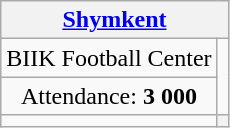<table class="wikitable" style="text-align:center;">
<tr>
<th colspan="4" align="center"><a href='#'>Shymkent</a></th>
</tr>
<tr>
<td>BIIK Football Center</td>
</tr>
<tr>
<td>Attendance: <strong>3 000</strong></td>
</tr>
<tr>
<td></td>
<th rowspan=8 colspan=2></th>
</tr>
</table>
